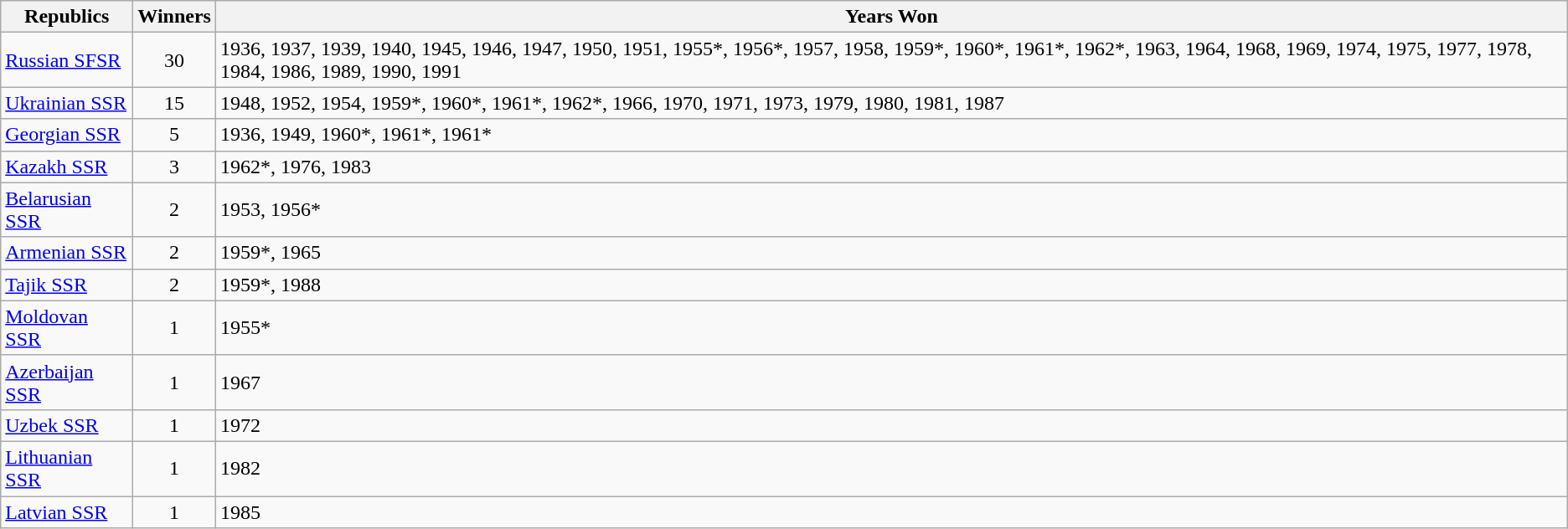<table class="sortable plainrowheaders wikitable">
<tr>
<th>Republics</th>
<th>Winners</th>
<th>Years Won</th>
</tr>
<tr>
<td><a href='#'>Russian SFSR</a></td>
<td align=center>30</td>
<td align=left>1936, 1937, 1939, 1940, 1945, 1946, 1947, 1950, 1951, 1955*, 1956*, 1957, 1958, 1959*, 1960*, 1961*, 1962*, 1963, 1964, 1968, 1969, 1974, 1975, 1977, 1978, 1984, 1986, 1989, 1990, 1991</td>
</tr>
<tr>
<td><a href='#'>Ukrainian SSR</a></td>
<td align=center>15</td>
<td align=left>1948, 1952, 1954, 1959*, 1960*, 1961*, 1962*, 1966, 1970, 1971, 1973, 1979, 1980, 1981, 1987</td>
</tr>
<tr>
<td><a href='#'>Georgian SSR</a></td>
<td align=center>5</td>
<td align=left>1936, 1949, 1960*, 1961*, 1961*</td>
</tr>
<tr>
<td><a href='#'>Kazakh SSR</a></td>
<td align=center>3</td>
<td align=left>1962*, 1976, 1983</td>
</tr>
<tr>
<td><a href='#'>Belarusian SSR</a></td>
<td align=center>2</td>
<td align=left>1953, 1956*</td>
</tr>
<tr>
<td><a href='#'>Armenian SSR</a></td>
<td align=center>2</td>
<td align=left>1959*, 1965</td>
</tr>
<tr>
<td><a href='#'>Tajik SSR</a></td>
<td align=center>2</td>
<td align=left>1959*, 1988</td>
</tr>
<tr>
<td><a href='#'>Moldovan SSR</a></td>
<td align=center>1</td>
<td align=left>1955*</td>
</tr>
<tr>
<td><a href='#'>Azerbaijan SSR</a></td>
<td align=center>1</td>
<td align=left>1967</td>
</tr>
<tr>
<td><a href='#'>Uzbek SSR</a></td>
<td align=center>1</td>
<td align=left>1972</td>
</tr>
<tr>
<td><a href='#'>Lithuanian SSR</a></td>
<td align=center>1</td>
<td align=left>1982</td>
</tr>
<tr>
<td><a href='#'>Latvian SSR</a></td>
<td align=center>1</td>
<td align=left>1985</td>
</tr>
</table>
